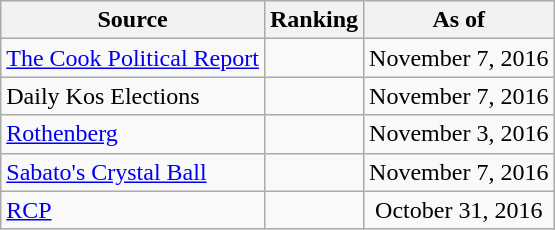<table class="wikitable" style="text-align:center">
<tr>
<th>Source</th>
<th>Ranking</th>
<th>As of</th>
</tr>
<tr>
<td align=left><a href='#'>The Cook Political Report</a></td>
<td></td>
<td>November 7, 2016</td>
</tr>
<tr>
<td align=left>Daily Kos Elections</td>
<td></td>
<td>November 7, 2016</td>
</tr>
<tr>
<td align=left><a href='#'>Rothenberg</a></td>
<td></td>
<td>November 3, 2016</td>
</tr>
<tr>
<td align=left><a href='#'>Sabato's Crystal Ball</a></td>
<td></td>
<td>November 7, 2016</td>
</tr>
<tr>
<td align="left"><a href='#'>RCP</a></td>
<td></td>
<td>October 31, 2016</td>
</tr>
</table>
